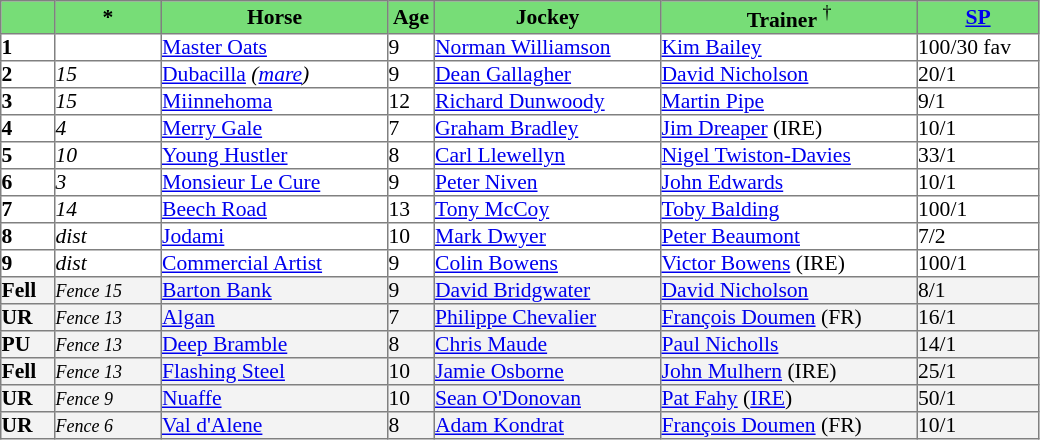<table border="1" cellpadding="0" style="border-collapse: collapse; font-size:90%">
<tr bgcolor="#77dd77" align="center">
<td width="35px"></td>
<td width="70px"><strong>*</strong></td>
<td width="150px"><strong>Horse</strong></td>
<td width="30px"><strong>Age</strong></td>
<td width="150px"><strong>Jockey</strong></td>
<td width="170px"><strong>Trainer</strong> <sup>†</sup></td>
<td width="80px"><strong><a href='#'>SP</a></strong></td>
</tr>
<tr>
<td><strong>1</strong></td>
<td></td>
<td><a href='#'>Master Oats</a></td>
<td>9</td>
<td><a href='#'>Norman Williamson</a></td>
<td><a href='#'>Kim Bailey</a></td>
<td>100/30 fav</td>
</tr>
<tr>
<td><strong>2</strong></td>
<td><em>15</em></td>
<td><a href='#'>Dubacilla</a> <em>(<a href='#'>mare</a>)</em></td>
<td>9</td>
<td><a href='#'>Dean Gallagher</a></td>
<td><a href='#'>David Nicholson</a></td>
<td>20/1</td>
</tr>
<tr>
<td><strong>3</strong></td>
<td><em>15</em></td>
<td><a href='#'>Miinnehoma</a></td>
<td>12</td>
<td><a href='#'>Richard Dunwoody</a></td>
<td><a href='#'>Martin Pipe</a></td>
<td>9/1</td>
</tr>
<tr>
<td><strong>4</strong></td>
<td><em>4</em></td>
<td><a href='#'>Merry Gale</a></td>
<td>7</td>
<td><a href='#'>Graham Bradley</a></td>
<td><a href='#'>Jim Dreaper</a> (IRE)</td>
<td>10/1</td>
</tr>
<tr>
<td><strong>5</strong></td>
<td><em>10</em></td>
<td><a href='#'>Young Hustler</a></td>
<td>8</td>
<td><a href='#'>Carl Llewellyn</a></td>
<td><a href='#'>Nigel Twiston-Davies</a></td>
<td>33/1</td>
</tr>
<tr>
<td><strong>6</strong></td>
<td><em>3</em></td>
<td><a href='#'>Monsieur Le Cure</a></td>
<td>9</td>
<td><a href='#'>Peter Niven</a></td>
<td><a href='#'>John Edwards</a></td>
<td>10/1</td>
</tr>
<tr>
<td><strong>7</strong></td>
<td><em>14</em></td>
<td><a href='#'>Beech Road</a></td>
<td>13</td>
<td><a href='#'>Tony McCoy</a></td>
<td><a href='#'>Toby Balding</a></td>
<td>100/1</td>
</tr>
<tr>
<td><strong>8</strong></td>
<td><em>dist</em></td>
<td><a href='#'>Jodami</a></td>
<td>10</td>
<td><a href='#'>Mark Dwyer</a></td>
<td><a href='#'>Peter Beaumont</a></td>
<td>7/2</td>
</tr>
<tr>
<td><strong>9</strong></td>
<td><em>dist</em></td>
<td><a href='#'>Commercial Artist</a></td>
<td>9</td>
<td><a href='#'>Colin Bowens</a></td>
<td><a href='#'>Victor Bowens</a> (IRE)</td>
<td>100/1</td>
</tr>
<tr bgcolor="#f3f3f3">
<td><strong>Fell</strong></td>
<td><small><em>Fence 15</em></small></td>
<td><a href='#'>Barton Bank</a></td>
<td>9</td>
<td><a href='#'>David Bridgwater</a></td>
<td><a href='#'>David Nicholson</a></td>
<td>8/1</td>
</tr>
<tr bgcolor="#f3f3f3">
<td><strong>UR</strong></td>
<td><small><em>Fence 13</em></small></td>
<td><a href='#'>Algan</a></td>
<td>7</td>
<td><a href='#'>Philippe Chevalier</a></td>
<td><a href='#'>François Doumen</a> (FR)</td>
<td>16/1</td>
</tr>
<tr bgcolor="#f3f3f3">
<td><strong>PU</strong></td>
<td><small><em>Fence 13</em></small></td>
<td><a href='#'>Deep Bramble</a></td>
<td>8</td>
<td><a href='#'>Chris Maude</a></td>
<td><a href='#'>Paul Nicholls</a></td>
<td>14/1</td>
</tr>
<tr bgcolor="#f3f3f3">
<td><strong>Fell</strong></td>
<td><small><em>Fence 13</em></small></td>
<td><a href='#'>Flashing Steel</a></td>
<td>10</td>
<td><a href='#'>Jamie Osborne</a></td>
<td><a href='#'>John Mulhern</a> (IRE)</td>
<td>25/1</td>
</tr>
<tr bgcolor="#f3f3f3">
<td><strong>UR</strong></td>
<td><small><em>Fence 9</em></small></td>
<td><a href='#'>Nuaffe</a></td>
<td>10</td>
<td><a href='#'>Sean O'Donovan</a></td>
<td><a href='#'>Pat Fahy</a> (<a href='#'>IRE</a>)</td>
<td>50/1</td>
</tr>
<tr bgcolor="#f3f3f3">
<td><strong>UR</strong></td>
<td><small><em>Fence 6</em></small></td>
<td><a href='#'>Val d'Alene</a></td>
<td>8</td>
<td><a href='#'>Adam Kondrat</a></td>
<td><a href='#'>François Doumen</a> (FR)</td>
<td>10/1</td>
</tr>
</table>
